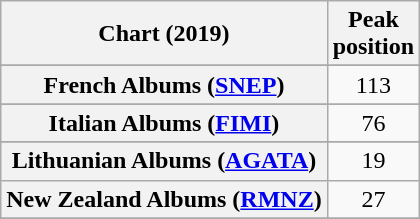<table class="wikitable sortable plainrowheaders" style="text-align:center">
<tr>
<th scope="col">Chart (2019)</th>
<th scope="col">Peak<br>position</th>
</tr>
<tr>
</tr>
<tr>
</tr>
<tr>
</tr>
<tr>
</tr>
<tr>
</tr>
<tr>
</tr>
<tr>
<th scope="row">French Albums (<a href='#'>SNEP</a>)</th>
<td>113</td>
</tr>
<tr>
</tr>
<tr>
</tr>
<tr>
<th scope="row">Italian Albums (<a href='#'>FIMI</a>)</th>
<td>76</td>
</tr>
<tr>
</tr>
<tr>
<th scope="row">Lithuanian Albums (<a href='#'>AGATA</a>)</th>
<td>19</td>
</tr>
<tr>
<th scope="row">New Zealand Albums (<a href='#'>RMNZ</a>)</th>
<td>27</td>
</tr>
<tr>
</tr>
<tr>
</tr>
<tr>
</tr>
<tr>
</tr>
<tr>
</tr>
<tr>
</tr>
</table>
